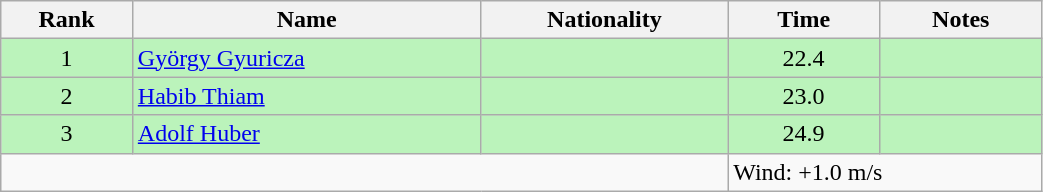<table class="wikitable sortable" style="text-align:center;width: 55%">
<tr>
<th>Rank</th>
<th>Name</th>
<th>Nationality</th>
<th>Time</th>
<th>Notes</th>
</tr>
<tr bgcolor=bbf3bb>
<td>1</td>
<td align=left><a href='#'>György Gyuricza</a></td>
<td align=left></td>
<td>22.4</td>
<td></td>
</tr>
<tr bgcolor=bbf3bb>
<td>2</td>
<td align=left><a href='#'>Habib Thiam</a></td>
<td align=left></td>
<td>23.0</td>
<td></td>
</tr>
<tr bgcolor=bbf3bb>
<td>3</td>
<td align=left><a href='#'>Adolf Huber</a></td>
<td align=left></td>
<td>24.9</td>
<td></td>
</tr>
<tr class="sortbottom">
<td colspan="3"></td>
<td colspan="2" style="text-align:left;">Wind: +1.0 m/s</td>
</tr>
</table>
